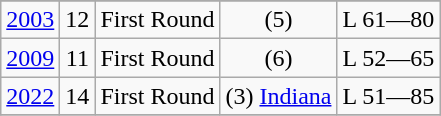<table class="wikitable" style="text-align:center">
<tr>
</tr>
<tr>
<td rowspan="1"><a href='#'>2003</a></td>
<td>12</td>
<td>First Round</td>
<td>(5) </td>
<td>L 61—80</td>
</tr>
<tr>
<td rowspan="1"><a href='#'>2009</a></td>
<td>11</td>
<td>First Round</td>
<td>(6) </td>
<td>L 52—65</td>
</tr>
<tr>
<td rowspan="1"><a href='#'>2022</a></td>
<td>14</td>
<td>First Round</td>
<td>(3) <a href='#'>Indiana</a></td>
<td>L 51—85</td>
</tr>
<tr>
</tr>
</table>
